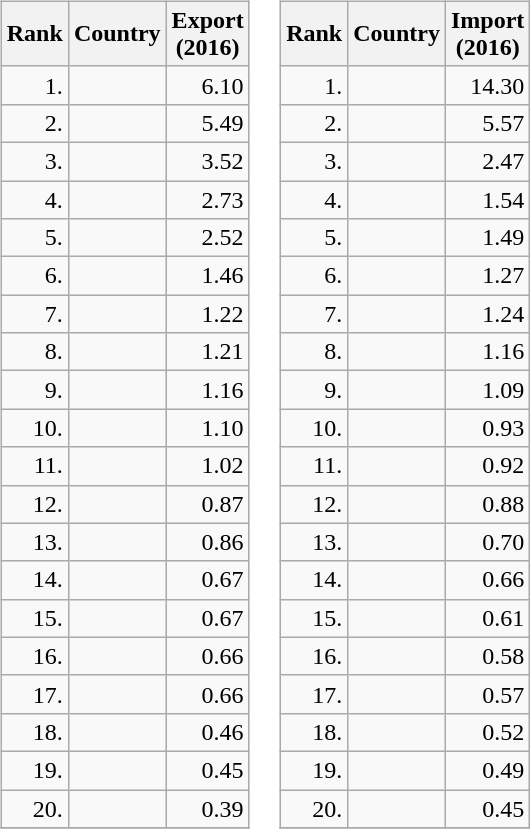<table>
<tr>
<td style="vertical-align:top;"><br><table class="wikitable sortable" style="text-align:right;">
<tr>
<th>Rank</th>
<th>Country</th>
<th>Export<br>(2016)</th>
</tr>
<tr>
<td>1.</td>
<td align="left"></td>
<td>6.10</td>
</tr>
<tr>
<td>2.</td>
<td align="left"></td>
<td>5.49</td>
</tr>
<tr>
<td>3.</td>
<td align="left"></td>
<td>3.52</td>
</tr>
<tr>
<td>4.</td>
<td align="left"></td>
<td>2.73</td>
</tr>
<tr>
<td>5.</td>
<td align="left"></td>
<td>2.52</td>
</tr>
<tr>
<td>6.</td>
<td align="left"></td>
<td>1.46</td>
</tr>
<tr>
<td>7.</td>
<td align="left"></td>
<td>1.22</td>
</tr>
<tr>
<td>8.</td>
<td align="left"></td>
<td>1.21</td>
</tr>
<tr>
<td>9.</td>
<td align="left"><br></td>
<td>1.16</td>
</tr>
<tr>
<td>10.</td>
<td align="left"></td>
<td>1.10</td>
</tr>
<tr>
<td>11.</td>
<td align="left"></td>
<td>1.02</td>
</tr>
<tr>
<td>12.</td>
<td align="left"></td>
<td>0.87</td>
</tr>
<tr>
<td>13.</td>
<td align="left"></td>
<td>0.86</td>
</tr>
<tr>
<td>14.</td>
<td align="left"></td>
<td>0.67</td>
</tr>
<tr>
<td>15.</td>
<td align="left"></td>
<td>0.67</td>
</tr>
<tr>
<td>16.</td>
<td align="left"></td>
<td>0.66</td>
</tr>
<tr>
<td>17.</td>
<td align="left"></td>
<td>0.66</td>
</tr>
<tr>
<td>18.</td>
<td align="left"></td>
<td>0.46</td>
</tr>
<tr>
<td>19.</td>
<td align="left"></td>
<td>0.45</td>
</tr>
<tr>
<td>20.</td>
<td align="left"></td>
<td>0.39</td>
</tr>
<tr>
</tr>
</table>
</td>
<td style="vertical-align:top;"><br><table class="wikitable sortable" style="text-align:right;">
<tr>
<th>Rank</th>
<th>Country</th>
<th>Import<br>(2016)</th>
</tr>
<tr>
<td>1.</td>
<td align="left"></td>
<td>14.30</td>
</tr>
<tr>
<td>2.</td>
<td align="left"></td>
<td>5.57</td>
</tr>
<tr>
<td>3.</td>
<td align="left"></td>
<td>2.47</td>
</tr>
<tr>
<td>4.</td>
<td align="left"></td>
<td>1.54</td>
</tr>
<tr>
<td>5.</td>
<td align="left"></td>
<td>1.49</td>
</tr>
<tr>
<td>6.</td>
<td align="left"></td>
<td>1.27</td>
</tr>
<tr>
<td>7.</td>
<td align="left"></td>
<td>1.24</td>
</tr>
<tr>
<td>8.</td>
<td align="left"></td>
<td>1.16</td>
</tr>
<tr>
<td>9.</td>
<td align="left"></td>
<td>1.09</td>
</tr>
<tr>
<td>10.</td>
<td align="left"></td>
<td>0.93</td>
</tr>
<tr>
<td>11.</td>
<td align="left"></td>
<td>0.92</td>
</tr>
<tr>
<td>12.</td>
<td align="left"></td>
<td>0.88</td>
</tr>
<tr>
<td>13.</td>
<td align="left"></td>
<td>0.70</td>
</tr>
<tr>
<td>14.</td>
<td align="left"></td>
<td>0.66</td>
</tr>
<tr>
<td>15.</td>
<td align="left"></td>
<td>0.61</td>
</tr>
<tr>
<td>16.</td>
<td align="left"></td>
<td>0.58</td>
</tr>
<tr>
<td>17.</td>
<td align="left"></td>
<td>0.57</td>
</tr>
<tr>
<td>18.</td>
<td align="left"></td>
<td>0.52</td>
</tr>
<tr>
<td>19.</td>
<td align="left"></td>
<td>0.49</td>
</tr>
<tr>
<td>20.</td>
<td align="left"></td>
<td>0.45</td>
</tr>
<tr>
</tr>
</table>
</td>
</tr>
</table>
